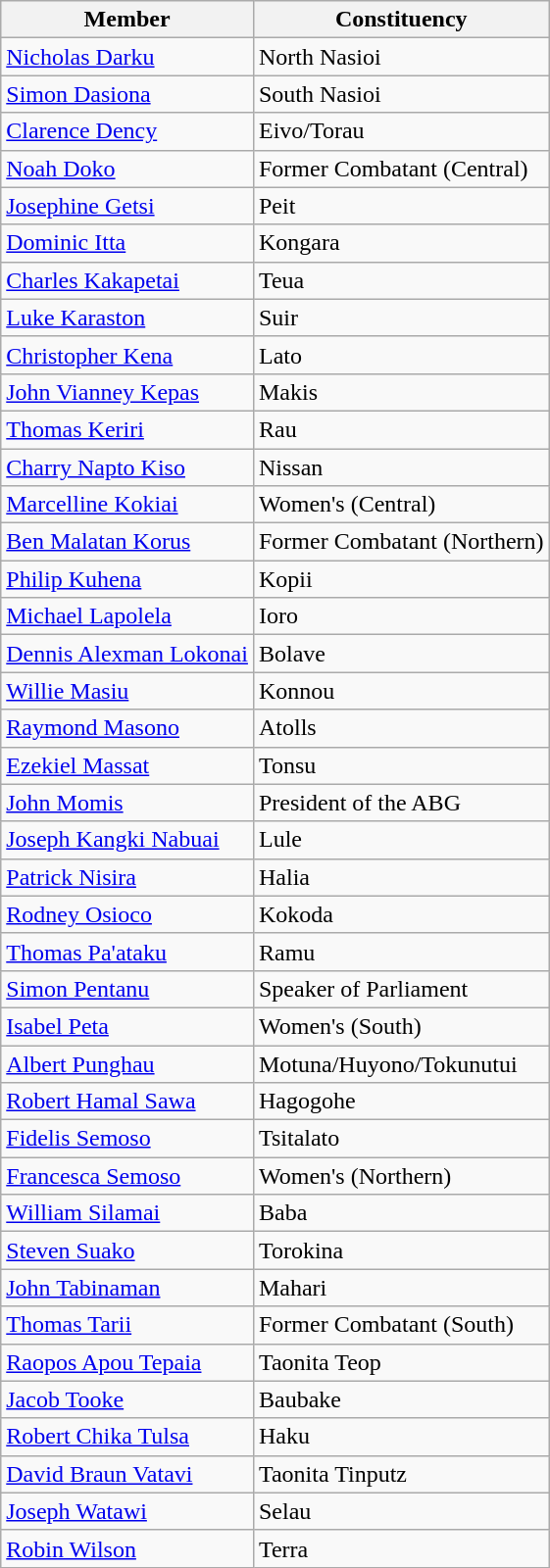<table class="wikitable sortable">
<tr>
<th><strong>Member</strong></th>
<th><strong>Constituency</strong></th>
</tr>
<tr>
<td><a href='#'>Nicholas Darku</a></td>
<td>North Nasioi</td>
</tr>
<tr>
<td><a href='#'>Simon Dasiona</a></td>
<td>South Nasioi</td>
</tr>
<tr>
<td><a href='#'>Clarence Dency</a></td>
<td>Eivo/Torau</td>
</tr>
<tr>
<td><a href='#'>Noah Doko</a></td>
<td>Former Combatant (Central)</td>
</tr>
<tr>
<td><a href='#'>Josephine Getsi</a></td>
<td>Peit</td>
</tr>
<tr>
<td><a href='#'>Dominic Itta</a></td>
<td>Kongara</td>
</tr>
<tr>
<td><a href='#'>Charles Kakapetai</a></td>
<td>Teua</td>
</tr>
<tr>
<td><a href='#'>Luke Karaston</a></td>
<td>Suir</td>
</tr>
<tr>
<td><a href='#'>Christopher Kena</a></td>
<td>Lato</td>
</tr>
<tr>
<td><a href='#'>John Vianney Kepas</a></td>
<td>Makis</td>
</tr>
<tr>
<td><a href='#'>Thomas Keriri</a></td>
<td>Rau</td>
</tr>
<tr>
<td><a href='#'>Charry Napto Kiso</a></td>
<td>Nissan</td>
</tr>
<tr>
<td><a href='#'>Marcelline Kokiai</a></td>
<td>Women's (Central)</td>
</tr>
<tr>
<td><a href='#'>Ben Malatan Korus</a></td>
<td>Former Combatant (Northern)</td>
</tr>
<tr>
<td><a href='#'>Philip Kuhena</a></td>
<td>Kopii</td>
</tr>
<tr>
<td><a href='#'>Michael Lapolela</a></td>
<td>Ioro</td>
</tr>
<tr>
<td><a href='#'>Dennis Alexman Lokonai</a></td>
<td>Bolave</td>
</tr>
<tr>
<td><a href='#'>Willie Masiu</a></td>
<td>Konnou</td>
</tr>
<tr>
<td><a href='#'>Raymond Masono</a></td>
<td>Atolls</td>
</tr>
<tr>
<td><a href='#'>Ezekiel Massat</a></td>
<td>Tonsu</td>
</tr>
<tr>
<td><a href='#'>John Momis</a></td>
<td>President of the ABG</td>
</tr>
<tr>
<td><a href='#'>Joseph Kangki Nabuai</a></td>
<td>Lule</td>
</tr>
<tr>
<td><a href='#'>Patrick Nisira</a></td>
<td>Halia</td>
</tr>
<tr>
<td><a href='#'>Rodney Osioco</a></td>
<td>Kokoda</td>
</tr>
<tr>
<td><a href='#'>Thomas Pa'ataku</a></td>
<td>Ramu</td>
</tr>
<tr>
<td><a href='#'>Simon Pentanu</a></td>
<td>Speaker of Parliament</td>
</tr>
<tr>
<td><a href='#'>Isabel Peta</a></td>
<td>Women's (South)</td>
</tr>
<tr>
<td><a href='#'>Albert Punghau</a></td>
<td>Motuna/Huyono/Tokunutui</td>
</tr>
<tr>
<td><a href='#'>Robert Hamal Sawa</a></td>
<td>Hagogohe</td>
</tr>
<tr>
<td><a href='#'>Fidelis Semoso</a></td>
<td>Tsitalato</td>
</tr>
<tr>
<td><a href='#'>Francesca Semoso</a></td>
<td>Women's (Northern)</td>
</tr>
<tr>
<td><a href='#'>William Silamai</a></td>
<td>Baba</td>
</tr>
<tr>
<td><a href='#'>Steven Suako</a></td>
<td>Torokina</td>
</tr>
<tr>
<td><a href='#'>John Tabinaman</a></td>
<td>Mahari</td>
</tr>
<tr>
<td><a href='#'>Thomas Tarii</a></td>
<td>Former Combatant (South)</td>
</tr>
<tr>
<td><a href='#'>Raopos Apou Tepaia</a></td>
<td>Taonita Teop</td>
</tr>
<tr>
<td><a href='#'>Jacob Tooke</a></td>
<td>Baubake</td>
</tr>
<tr>
<td><a href='#'>Robert Chika Tulsa</a></td>
<td>Haku</td>
</tr>
<tr>
<td><a href='#'>David Braun Vatavi</a></td>
<td>Taonita Tinputz</td>
</tr>
<tr>
<td><a href='#'>Joseph Watawi</a></td>
<td>Selau</td>
</tr>
<tr>
<td><a href='#'>Robin Wilson</a></td>
<td>Terra</td>
</tr>
</table>
